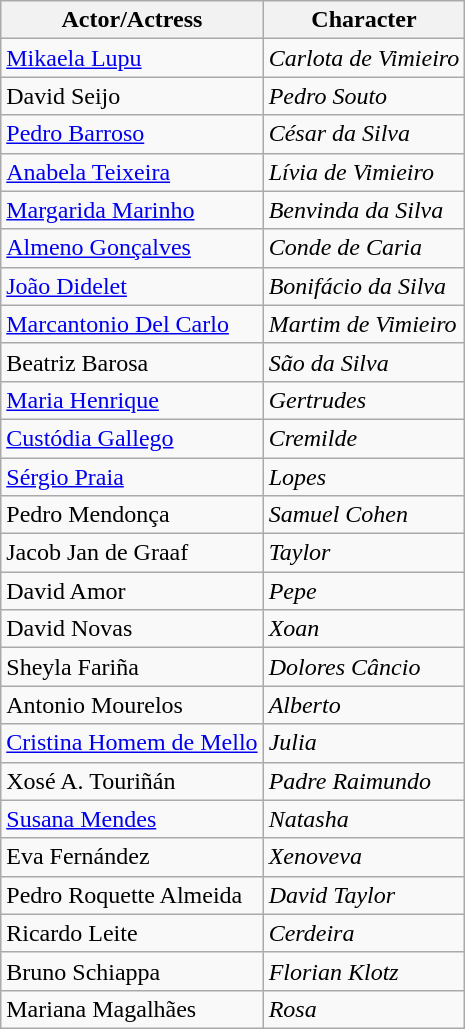<table class="wikitable">
<tr>
<th>Actor/Actress</th>
<th>Character</th>
</tr>
<tr>
<td><a href='#'>Mikaela Lupu</a></td>
<td><em>Carlota de Vimieiro</em></td>
</tr>
<tr>
<td>David Seijo</td>
<td><em>Pedro Souto</em></td>
</tr>
<tr>
<td><a href='#'>Pedro Barroso</a></td>
<td><em>César da Silva</em></td>
</tr>
<tr>
<td><a href='#'>Anabela Teixeira</a></td>
<td><em>Lívia de Vimieiro</em></td>
</tr>
<tr>
<td><a href='#'>Margarida Marinho</a></td>
<td><em>Benvinda da Silva</em></td>
</tr>
<tr>
<td><a href='#'>Almeno Gonçalves</a></td>
<td><em>Conde de Caria</em></td>
</tr>
<tr>
<td><a href='#'>João Didelet</a></td>
<td><em>Bonifácio da Silva</em></td>
</tr>
<tr>
<td><a href='#'>Marcantonio Del Carlo</a></td>
<td><em>Martim de Vimieiro</em></td>
</tr>
<tr>
<td>Beatriz Barosa</td>
<td><em>São da Silva</em></td>
</tr>
<tr>
<td><a href='#'>Maria Henrique</a></td>
<td><em>Gertrudes</em></td>
</tr>
<tr>
<td><a href='#'>Custódia Gallego</a></td>
<td><em>Cremilde</em></td>
</tr>
<tr>
<td><a href='#'>Sérgio Praia</a></td>
<td><em>Lopes</em></td>
</tr>
<tr>
<td>Pedro Mendonça</td>
<td><em>Samuel Cohen</em></td>
</tr>
<tr>
<td>Jacob Jan de Graaf</td>
<td><em>Taylor</em></td>
</tr>
<tr>
<td>David Amor</td>
<td><em>Pepe</em></td>
</tr>
<tr>
<td>David Novas</td>
<td><em>Xoan</em></td>
</tr>
<tr>
<td>Sheyla Fariña</td>
<td><em>Dolores Câncio</em></td>
</tr>
<tr>
<td>Antonio Mourelos</td>
<td><em>Alberto</em></td>
</tr>
<tr>
<td><a href='#'>Cristina Homem de Mello</a></td>
<td><em>Julia</em></td>
</tr>
<tr>
<td>Xosé A. Touriñán</td>
<td><em>Padre Raimundo</em></td>
</tr>
<tr>
<td><a href='#'>Susana Mendes</a></td>
<td><em>Natasha</em></td>
</tr>
<tr>
<td>Eva Fernández</td>
<td><em>Xenoveva</em></td>
</tr>
<tr>
<td>Pedro Roquette Almeida</td>
<td><em>David Taylor</em></td>
</tr>
<tr>
<td>Ricardo Leite</td>
<td><em>Cerdeira</em></td>
</tr>
<tr>
<td>Bruno Schiappa</td>
<td><em>Florian Klotz</em></td>
</tr>
<tr>
<td>Mariana Magalhães</td>
<td><em>Rosa</em></td>
</tr>
</table>
